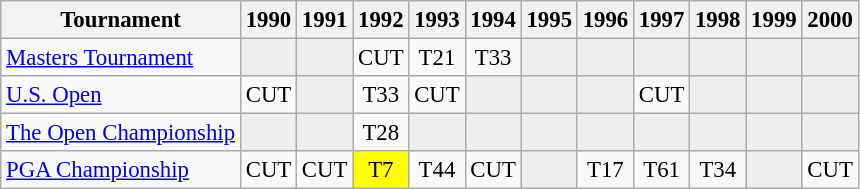<table class="wikitable" style="font-size:95%;text-align:center;">
<tr>
<th>Tournament</th>
<th>1990</th>
<th>1991</th>
<th>1992</th>
<th>1993</th>
<th>1994</th>
<th>1995</th>
<th>1996</th>
<th>1997</th>
<th>1998</th>
<th>1999</th>
<th>2000</th>
</tr>
<tr>
<td align=left><a href='#'>Masters Tournament</a></td>
<td style="background:#eeeeee;"></td>
<td style="background:#eeeeee;"></td>
<td>CUT</td>
<td>T21</td>
<td>T33</td>
<td style="background:#eeeeee;"></td>
<td style="background:#eeeeee;"></td>
<td style="background:#eeeeee;"></td>
<td style="background:#eeeeee;"></td>
<td style="background:#eeeeee;"></td>
<td style="background:#eeeeee;"></td>
</tr>
<tr>
<td align=left><a href='#'>U.S. Open</a></td>
<td>CUT</td>
<td style="background:#eeeeee;"></td>
<td>T33</td>
<td>CUT</td>
<td style="background:#eeeeee;"></td>
<td style="background:#eeeeee;"></td>
<td style="background:#eeeeee;"></td>
<td>CUT</td>
<td style="background:#eeeeee;"></td>
<td style="background:#eeeeee;"></td>
<td style="background:#eeeeee;"></td>
</tr>
<tr>
<td align=left><a href='#'>The Open Championship</a></td>
<td style="background:#eeeeee;"></td>
<td style="background:#eeeeee;"></td>
<td>T28</td>
<td style="background:#eeeeee;"></td>
<td style="background:#eeeeee;"></td>
<td style="background:#eeeeee;"></td>
<td style="background:#eeeeee;"></td>
<td style="background:#eeeeee;"></td>
<td style="background:#eeeeee;"></td>
<td style="background:#eeeeee;"></td>
<td style="background:#eeeeee;"></td>
</tr>
<tr>
<td align=left><a href='#'>PGA Championship</a></td>
<td>CUT</td>
<td>CUT</td>
<td style="background:yellow;">T7</td>
<td>T44</td>
<td>CUT</td>
<td style="background:#eeeeee;"></td>
<td>T17</td>
<td>T61</td>
<td>T34</td>
<td style="background:#eeeeee;"></td>
<td>CUT</td>
</tr>
</table>
